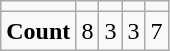<table class="wikitable">
<tr>
<td></td>
<td></td>
<td></td>
<td></td>
<td></td>
</tr>
<tr>
<td><strong>Count</strong></td>
<td>8</td>
<td>3</td>
<td>3</td>
<td>7</td>
</tr>
</table>
